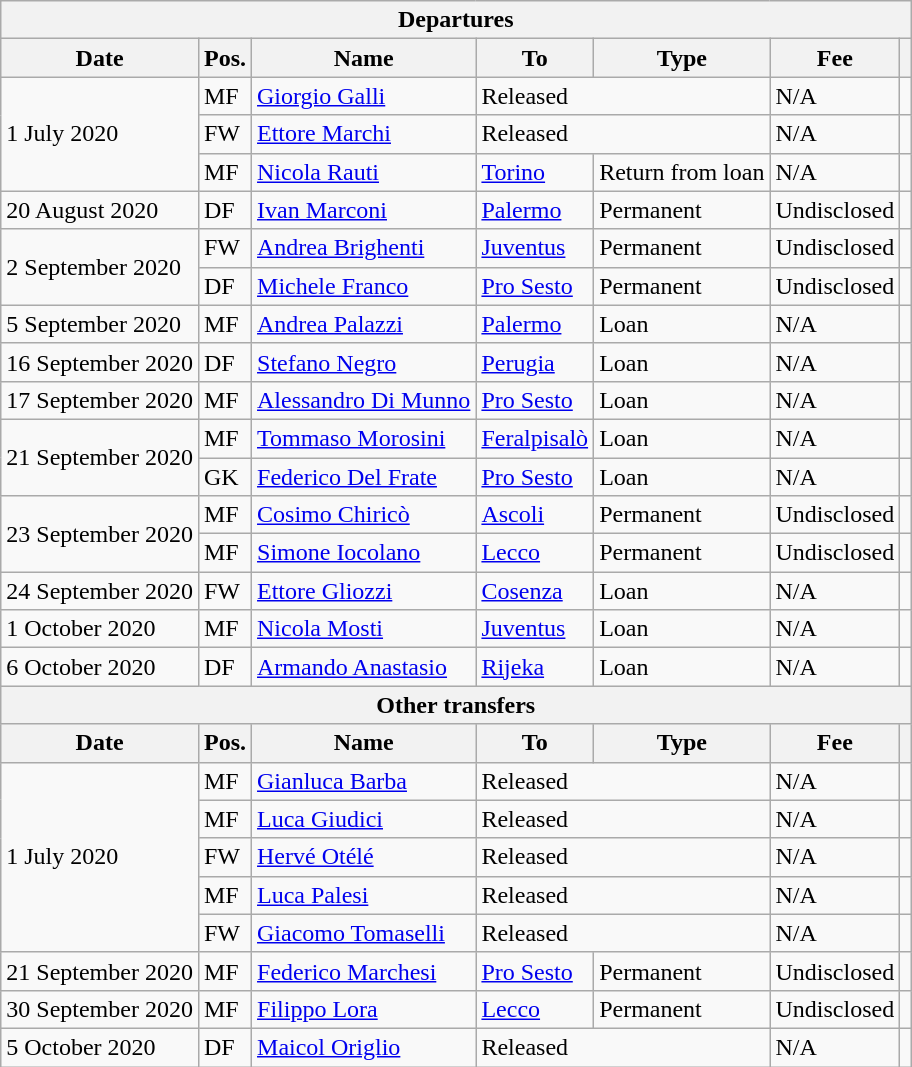<table class="wikitable">
<tr>
<th colspan="7">Departures</th>
</tr>
<tr>
<th>Date</th>
<th>Pos.</th>
<th>Name</th>
<th>To</th>
<th>Type</th>
<th>Fee</th>
<th></th>
</tr>
<tr>
<td rowspan="3">1 July 2020</td>
<td>MF</td>
<td> <a href='#'>Giorgio Galli</a></td>
<td colspan="2">Released</td>
<td>N/A</td>
<td></td>
</tr>
<tr>
<td>FW</td>
<td> <a href='#'>Ettore Marchi</a></td>
<td colspan="2">Released</td>
<td>N/A</td>
<td></td>
</tr>
<tr>
<td>MF</td>
<td> <a href='#'>Nicola Rauti</a></td>
<td><a href='#'>Torino</a></td>
<td>Return from loan</td>
<td>N/A</td>
<td></td>
</tr>
<tr>
<td>20 August 2020</td>
<td>DF</td>
<td> <a href='#'>Ivan Marconi</a></td>
<td><a href='#'>Palermo</a></td>
<td>Permanent</td>
<td>Undisclosed</td>
<td></td>
</tr>
<tr>
<td rowspan="2">2 September 2020</td>
<td>FW</td>
<td> <a href='#'>Andrea Brighenti</a></td>
<td><a href='#'>Juventus</a></td>
<td>Permanent</td>
<td>Undisclosed</td>
<td></td>
</tr>
<tr>
<td>DF</td>
<td> <a href='#'>Michele Franco</a></td>
<td><a href='#'>Pro Sesto</a></td>
<td>Permanent</td>
<td>Undisclosed</td>
<td></td>
</tr>
<tr>
<td>5 September 2020</td>
<td>MF</td>
<td> <a href='#'>Andrea Palazzi</a></td>
<td><a href='#'>Palermo</a></td>
<td>Loan</td>
<td>N/A</td>
<td></td>
</tr>
<tr>
<td>16 September 2020</td>
<td>DF</td>
<td> <a href='#'>Stefano Negro</a></td>
<td><a href='#'>Perugia</a></td>
<td>Loan</td>
<td>N/A</td>
<td></td>
</tr>
<tr>
<td>17 September 2020</td>
<td>MF</td>
<td> <a href='#'>Alessandro Di Munno</a></td>
<td><a href='#'>Pro Sesto</a></td>
<td>Loan</td>
<td>N/A</td>
<td></td>
</tr>
<tr>
<td rowspan="2">21 September 2020</td>
<td>MF</td>
<td> <a href='#'>Tommaso Morosini</a></td>
<td><a href='#'>Feralpisalò</a></td>
<td>Loan</td>
<td>N/A</td>
<td></td>
</tr>
<tr>
<td>GK</td>
<td> <a href='#'>Federico Del Frate</a></td>
<td><a href='#'>Pro Sesto</a></td>
<td>Loan</td>
<td>N/A</td>
<td></td>
</tr>
<tr>
<td rowspan="2">23 September 2020</td>
<td>MF</td>
<td> <a href='#'>Cosimo Chiricò</a></td>
<td><a href='#'>Ascoli</a></td>
<td>Permanent</td>
<td>Undisclosed</td>
<td></td>
</tr>
<tr>
<td>MF</td>
<td> <a href='#'>Simone Iocolano</a></td>
<td><a href='#'>Lecco</a></td>
<td>Permanent</td>
<td>Undisclosed</td>
<td></td>
</tr>
<tr>
<td>24 September 2020</td>
<td>FW</td>
<td> <a href='#'>Ettore Gliozzi</a></td>
<td><a href='#'>Cosenza</a></td>
<td>Loan</td>
<td>N/A</td>
<td></td>
</tr>
<tr>
<td>1 October 2020</td>
<td>MF</td>
<td> <a href='#'>Nicola Mosti</a></td>
<td><a href='#'>Juventus</a></td>
<td>Loan</td>
<td>N/A</td>
<td></td>
</tr>
<tr>
<td>6 October 2020</td>
<td>DF</td>
<td> <a href='#'>Armando Anastasio</a></td>
<td> <a href='#'>Rijeka</a></td>
<td>Loan</td>
<td>N/A</td>
<td></td>
</tr>
<tr>
<th colspan="7">Other transfers</th>
</tr>
<tr>
<th>Date</th>
<th>Pos.</th>
<th>Name</th>
<th>To</th>
<th>Type</th>
<th>Fee</th>
<th></th>
</tr>
<tr>
<td rowspan="5">1 July 2020</td>
<td>MF</td>
<td> <a href='#'>Gianluca Barba</a></td>
<td colspan="2">Released</td>
<td>N/A</td>
<td></td>
</tr>
<tr>
<td>MF</td>
<td> <a href='#'>Luca Giudici</a></td>
<td colspan="2">Released</td>
<td>N/A</td>
<td></td>
</tr>
<tr>
<td>FW</td>
<td> <a href='#'>Hervé Otélé</a></td>
<td colspan="2">Released</td>
<td>N/A</td>
<td></td>
</tr>
<tr>
<td>MF</td>
<td> <a href='#'>Luca Palesi</a></td>
<td colspan="2">Released</td>
<td>N/A</td>
<td></td>
</tr>
<tr>
<td>FW</td>
<td> <a href='#'>Giacomo Tomaselli</a></td>
<td colspan="2">Released</td>
<td>N/A</td>
<td></td>
</tr>
<tr>
<td>21 September 2020</td>
<td>MF</td>
<td> <a href='#'>Federico Marchesi</a></td>
<td><a href='#'>Pro Sesto</a></td>
<td>Permanent</td>
<td>Undisclosed</td>
<td></td>
</tr>
<tr>
<td>30 September 2020</td>
<td>MF</td>
<td> <a href='#'>Filippo Lora</a></td>
<td><a href='#'>Lecco</a></td>
<td>Permanent</td>
<td>Undisclosed</td>
<td></td>
</tr>
<tr>
<td>5 October 2020</td>
<td>DF</td>
<td> <a href='#'>Maicol Origlio</a></td>
<td colspan="2">Released</td>
<td>N/A</td>
<td></td>
</tr>
</table>
